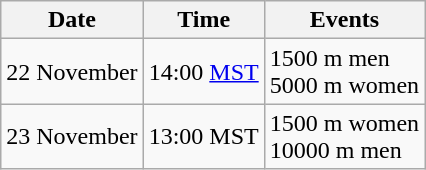<table class="wikitable" border="1">
<tr>
<th>Date</th>
<th>Time</th>
<th>Events</th>
</tr>
<tr>
<td>22 November</td>
<td>14:00 <a href='#'>MST</a></td>
<td>1500 m men<br>5000 m women</td>
</tr>
<tr>
<td>23 November</td>
<td>13:00 MST</td>
<td>1500 m women<br>10000 m men</td>
</tr>
</table>
